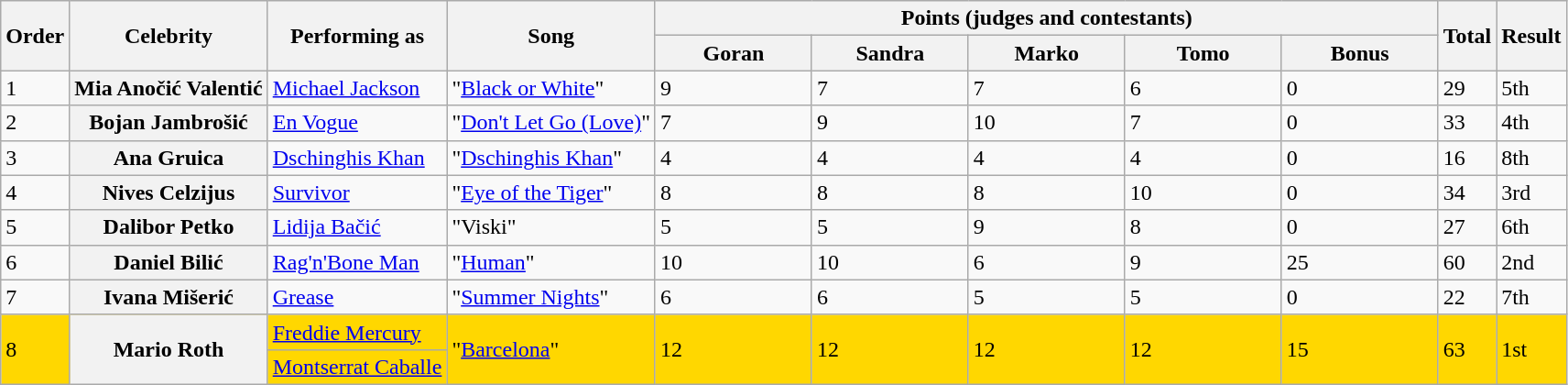<table class=wikitable>
<tr>
<th rowspan="2">Order</th>
<th rowspan="2">Celebrity</th>
<th rowspan="2">Performing as</th>
<th rowspan="2">Song</th>
<th colspan="5" style="width:50%;">Points (judges and contestants)</th>
<th rowspan="2">Total</th>
<th rowspan="2">Result</th>
</tr>
<tr>
<th style="width:10%;">Goran</th>
<th style="width:10%;">Sandra</th>
<th style="width:10%;">Marko</th>
<th style="width:10%;">Tomo</th>
<th style="width:10%;">Bonus</th>
</tr>
<tr>
<td>1</td>
<th scope="row">Mia Anočić Valentić</th>
<td><a href='#'>Michael Jackson</a></td>
<td>"<a href='#'>Black or White</a>"</td>
<td>9</td>
<td>7</td>
<td>7</td>
<td>6</td>
<td>0</td>
<td>29</td>
<td>5th</td>
</tr>
<tr>
<td>2</td>
<th scope="row">Bojan Jambrošić</th>
<td><a href='#'>En Vogue</a></td>
<td>"<a href='#'>Don't Let Go (Love)</a>"</td>
<td>7</td>
<td>9</td>
<td>10</td>
<td>7</td>
<td>0</td>
<td>33</td>
<td>4th</td>
</tr>
<tr>
<td>3</td>
<th scope="row">Ana Gruica</th>
<td><a href='#'>Dschinghis Khan</a></td>
<td>"<a href='#'>Dschinghis Khan</a>"</td>
<td>4</td>
<td>4</td>
<td>4</td>
<td>4</td>
<td>0</td>
<td>16</td>
<td>8th</td>
</tr>
<tr>
<td>4</td>
<th scope="row">Nives Celzijus</th>
<td><a href='#'>Survivor</a></td>
<td>"<a href='#'>Eye of the Tiger</a>"</td>
<td>8</td>
<td>8</td>
<td>8</td>
<td>10</td>
<td>0</td>
<td>34</td>
<td>3rd</td>
</tr>
<tr>
<td>5</td>
<th scope="row">Dalibor Petko</th>
<td><a href='#'>Lidija Bačić</a></td>
<td>"Viski"</td>
<td>5</td>
<td>5</td>
<td>9</td>
<td>8</td>
<td>0</td>
<td>27</td>
<td>6th</td>
</tr>
<tr>
<td>6</td>
<th scope="row">Daniel Bilić</th>
<td><a href='#'>Rag'n'Bone Man</a></td>
<td>"<a href='#'>Human</a>"</td>
<td>10</td>
<td>10</td>
<td>6</td>
<td>9</td>
<td>25</td>
<td>60</td>
<td>2nd</td>
</tr>
<tr>
<td>7</td>
<th scope="row">Ivana Mišerić</th>
<td><a href='#'>Grease</a></td>
<td>"<a href='#'>Summer Nights</a>"</td>
<td>6</td>
<td>6</td>
<td>5</td>
<td>5</td>
<td>0</td>
<td>22</td>
<td>7th</td>
</tr>
<tr bgcolor="gold">
<td rowspan="2">8</td>
<th scope="row" rowspan="2">Mario Roth</th>
<td><a href='#'>Freddie Mercury</a></td>
<td rowspan="2">"<a href='#'>Barcelona</a>"</td>
<td rowspan="2">12</td>
<td rowspan="2">12</td>
<td rowspan="2">12</td>
<td rowspan="2">12</td>
<td rowspan="2">15</td>
<td rowspan="2">63</td>
<td rowspan="2">1st</td>
</tr>
<tr>
<td bgcolor="gold"><a href='#'>Montserrat Caballe</a></td>
</tr>
</table>
